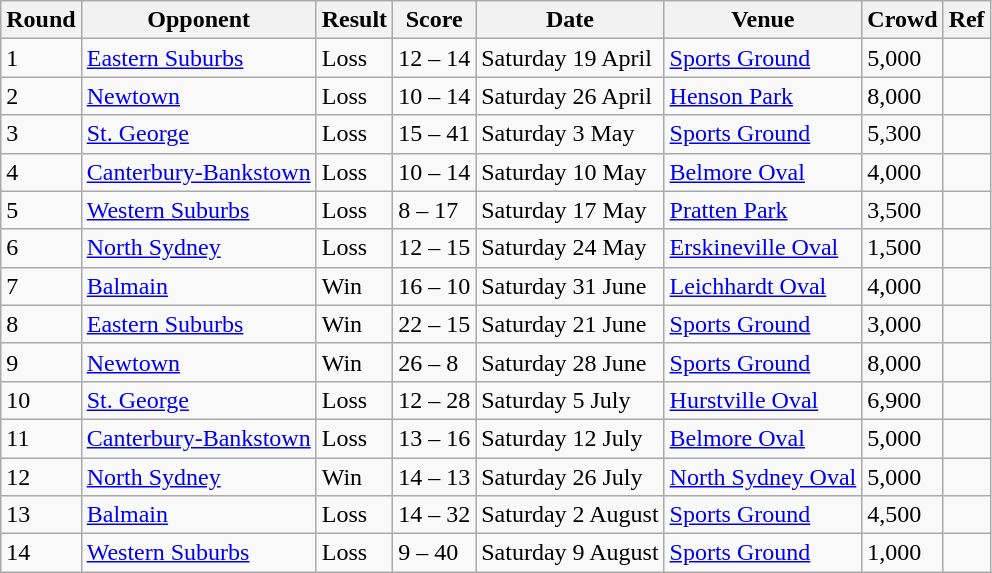<table class="wikitable" style="text-align:left;">
<tr>
<th>Round</th>
<th>Opponent</th>
<th>Result</th>
<th>Score</th>
<th>Date</th>
<th>Venue</th>
<th>Crowd</th>
<th>Ref</th>
</tr>
<tr>
<td>1</td>
<td> <a href='#'>Eastern Suburbs</a></td>
<td>Loss</td>
<td>12 – 14</td>
<td>Saturday 19 April</td>
<td><a href='#'>Sports Ground</a></td>
<td>5,000</td>
<td></td>
</tr>
<tr>
<td>2</td>
<td> <a href='#'>Newtown</a></td>
<td>Loss</td>
<td>10 – 14</td>
<td>Saturday 26 April</td>
<td><a href='#'>Henson Park</a></td>
<td>8,000</td>
<td></td>
</tr>
<tr>
<td>3</td>
<td> <a href='#'>St. George</a></td>
<td>Loss</td>
<td>15 – 41</td>
<td>Saturday 3 May</td>
<td><a href='#'>Sports Ground</a></td>
<td>5,300</td>
<td></td>
</tr>
<tr>
<td>4</td>
<td> <a href='#'>Canterbury-Bankstown</a></td>
<td>Loss</td>
<td>10 – 14</td>
<td>Saturday 10 May</td>
<td><a href='#'>Belmore Oval</a></td>
<td>4,000</td>
<td></td>
</tr>
<tr>
<td>5</td>
<td> <a href='#'>Western Suburbs</a></td>
<td>Loss</td>
<td>8 – 17</td>
<td>Saturday 17 May</td>
<td><a href='#'>Pratten Park</a></td>
<td>3,500</td>
<td></td>
</tr>
<tr>
<td>6</td>
<td> <a href='#'>North Sydney</a></td>
<td>Loss</td>
<td>12 – 15</td>
<td>Saturday 24 May</td>
<td><a href='#'>Erskineville Oval</a></td>
<td>1,500</td>
<td></td>
</tr>
<tr>
<td>7</td>
<td> <a href='#'>Balmain</a></td>
<td>Win</td>
<td>16 – 10</td>
<td>Saturday 31 June</td>
<td><a href='#'>Leichhardt Oval</a></td>
<td>4,000</td>
<td></td>
</tr>
<tr>
<td>8</td>
<td> <a href='#'>Eastern Suburbs</a></td>
<td>Win</td>
<td>22 – 15</td>
<td>Saturday 21 June</td>
<td><a href='#'>Sports Ground</a></td>
<td>3,000</td>
<td></td>
</tr>
<tr>
<td>9</td>
<td> <a href='#'>Newtown</a></td>
<td>Win</td>
<td>26 – 8</td>
<td>Saturday 28 June</td>
<td><a href='#'>Sports Ground</a></td>
<td>8,000</td>
<td></td>
</tr>
<tr>
<td>10</td>
<td> <a href='#'>St. George</a></td>
<td>Loss</td>
<td>12 – 28</td>
<td>Saturday 5 July</td>
<td><a href='#'>Hurstville Oval</a></td>
<td>6,900</td>
<td></td>
</tr>
<tr>
<td>11</td>
<td> <a href='#'>Canterbury-Bankstown</a></td>
<td>Loss</td>
<td>13 – 16</td>
<td>Saturday 12 July</td>
<td><a href='#'>Belmore Oval</a></td>
<td>5,000</td>
<td></td>
</tr>
<tr>
<td>12</td>
<td> <a href='#'>North Sydney</a></td>
<td>Win</td>
<td>14 – 13</td>
<td>Saturday 26 July</td>
<td><a href='#'>North Sydney Oval</a></td>
<td>5,000</td>
<td></td>
</tr>
<tr>
<td>13</td>
<td> <a href='#'>Balmain</a></td>
<td>Loss</td>
<td>14 – 32</td>
<td>Saturday 2 August</td>
<td><a href='#'>Sports Ground</a></td>
<td>4,500</td>
<td></td>
</tr>
<tr>
<td>14</td>
<td> <a href='#'>Western Suburbs</a></td>
<td>Loss</td>
<td>9 – 40</td>
<td>Saturday 9 August</td>
<td><a href='#'>Sports Ground</a></td>
<td>1,000</td>
<td></td>
</tr>
</table>
